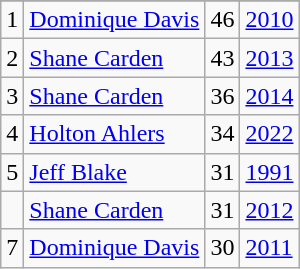<table class="wikitable">
<tr>
</tr>
<tr>
<td>1</td>
<td><a href='#'>Dominique Davis</a></td>
<td><abbr>46</abbr></td>
<td><a href='#'>2010</a></td>
</tr>
<tr>
<td>2</td>
<td><a href='#'>Shane Carden</a></td>
<td><abbr>43</abbr></td>
<td><a href='#'>2013</a></td>
</tr>
<tr>
<td>3</td>
<td><a href='#'>Shane Carden</a></td>
<td><abbr>36</abbr></td>
<td><a href='#'>2014</a></td>
</tr>
<tr>
<td>4</td>
<td><a href='#'>Holton Ahlers</a></td>
<td><abbr>34</abbr></td>
<td><a href='#'>2022</a></td>
</tr>
<tr>
<td>5</td>
<td><a href='#'>Jeff Blake</a></td>
<td><abbr>31</abbr></td>
<td><a href='#'>1991</a></td>
</tr>
<tr>
<td></td>
<td><a href='#'>Shane Carden</a></td>
<td><abbr>31</abbr></td>
<td><a href='#'>2012</a></td>
</tr>
<tr>
<td>7</td>
<td><a href='#'>Dominique Davis</a></td>
<td><abbr>30</abbr></td>
<td><a href='#'>2011</a></td>
</tr>
</table>
